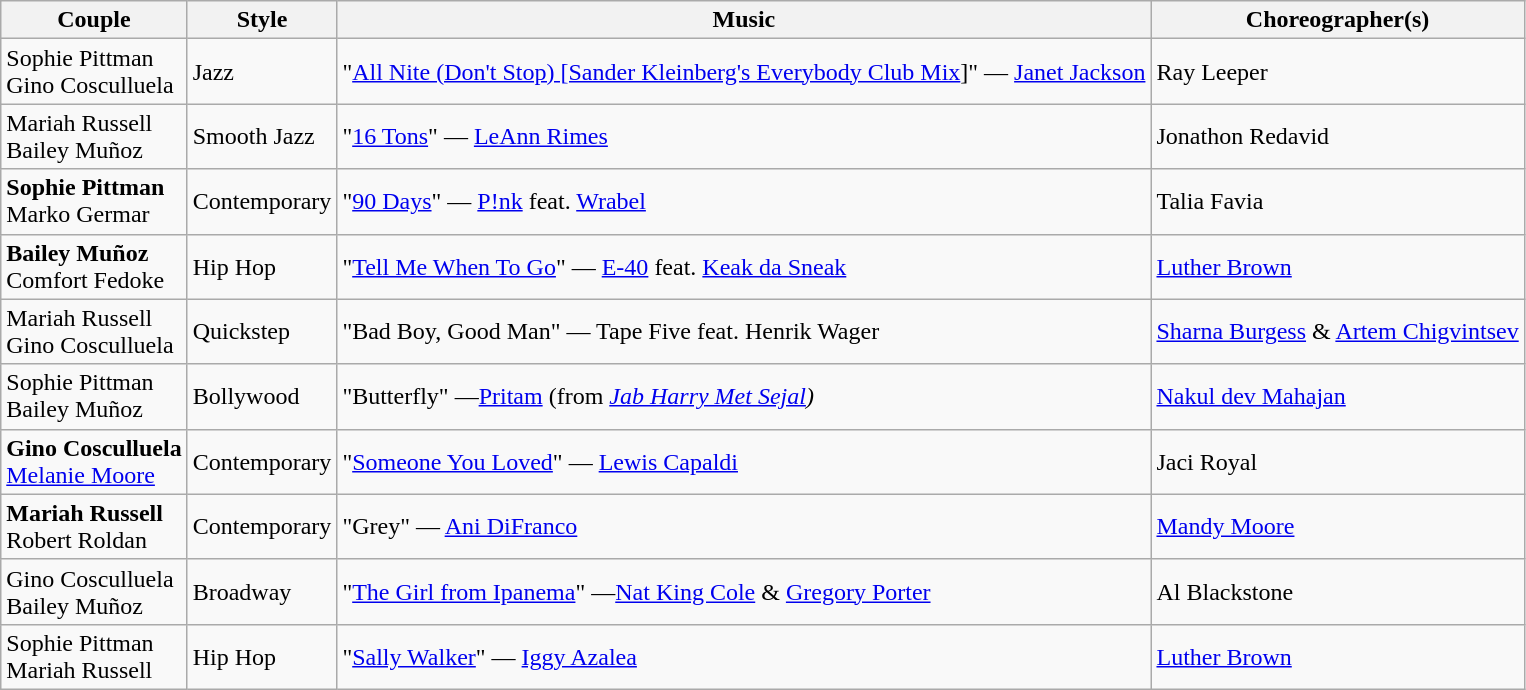<table class="wikitable">
<tr>
<th>Couple</th>
<th>Style</th>
<th>Music</th>
<th>Choreographer(s)</th>
</tr>
<tr>
<td>Sophie Pittman<br>Gino Cosculluela</td>
<td>Jazz</td>
<td>"<a href='#'>All Nite (Don't Stop) [Sander Kleinberg's Everybody Club Mix</a>]" — <a href='#'>Janet Jackson</a></td>
<td>Ray Leeper</td>
</tr>
<tr>
<td>Mariah Russell<br>Bailey Muñoz</td>
<td>Smooth Jazz</td>
<td>"<a href='#'>16 Tons</a>" — <a href='#'>LeAnn Rimes</a></td>
<td>Jonathon Redavid</td>
</tr>
<tr>
<td><strong>Sophie Pittman</strong><br>Marko Germar</td>
<td>Contemporary</td>
<td>"<a href='#'>90 Days</a>" — <a href='#'>P!nk</a> feat. <a href='#'>Wrabel</a></td>
<td>Talia Favia</td>
</tr>
<tr>
<td><strong>Bailey Muñoz</strong><br>Comfort Fedoke</td>
<td>Hip Hop</td>
<td>"<a href='#'>Tell Me When To Go</a>" — <a href='#'>E-40</a> feat. <a href='#'>Keak da Sneak</a></td>
<td><a href='#'>Luther Brown</a></td>
</tr>
<tr>
<td>Mariah Russell<br>Gino Cosculluela</td>
<td>Quickstep</td>
<td>"Bad Boy, Good Man" — Tape Five feat. Henrik Wager</td>
<td><a href='#'>Sharna Burgess</a> & <a href='#'>Artem Chigvintsev</a></td>
</tr>
<tr>
<td>Sophie Pittman<br>Bailey Muñoz</td>
<td>Bollywood</td>
<td>"Butterfly" —<a href='#'>Pritam</a> (from <em><a href='#'>Jab Harry Met Sejal</a>)</em></td>
<td><a href='#'>Nakul dev Mahajan</a></td>
</tr>
<tr>
<td><strong>Gino Cosculluela</strong><br><a href='#'>Melanie Moore</a></td>
<td>Contemporary</td>
<td>"<a href='#'>Someone You Loved</a>" — <a href='#'>Lewis Capaldi</a></td>
<td>Jaci Royal</td>
</tr>
<tr>
<td><strong>Mariah Russell</strong><br>Robert Roldan</td>
<td>Contemporary</td>
<td>"Grey" — <a href='#'>Ani DiFranco</a></td>
<td><a href='#'>Mandy Moore</a></td>
</tr>
<tr>
<td>Gino Cosculluela<br>Bailey Muñoz</td>
<td>Broadway</td>
<td>"<a href='#'>The Girl from Ipanema</a>" —<a href='#'>Nat King Cole</a> & <a href='#'>Gregory Porter</a></td>
<td>Al Blackstone</td>
</tr>
<tr>
<td>Sophie Pittman<br>Mariah Russell</td>
<td>Hip Hop</td>
<td>"<a href='#'>Sally Walker</a>" — <a href='#'>Iggy Azalea</a></td>
<td><a href='#'>Luther Brown</a></td>
</tr>
</table>
